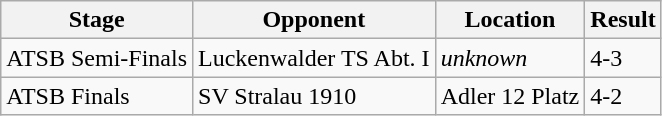<table class="wikitable">
<tr>
<th>Stage</th>
<th>Opponent</th>
<th>Location</th>
<th>Result</th>
</tr>
<tr>
<td>ATSB Semi-Finals</td>
<td>Luckenwalder TS Abt. I</td>
<td><em>unknown</em></td>
<td>4-3</td>
</tr>
<tr>
<td>ATSB Finals</td>
<td>SV Stralau 1910</td>
<td>Adler 12 Platz</td>
<td>4-2</td>
</tr>
</table>
